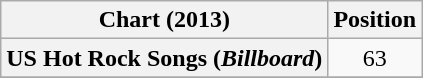<table class="wikitable plainrowheaders sortable" style="text-align:center;">
<tr>
<th>Chart (2013)</th>
<th>Position</th>
</tr>
<tr>
<th scope="row">US Hot Rock Songs (<em>Billboard</em>)</th>
<td style="text-align:center;">63</td>
</tr>
<tr>
</tr>
</table>
